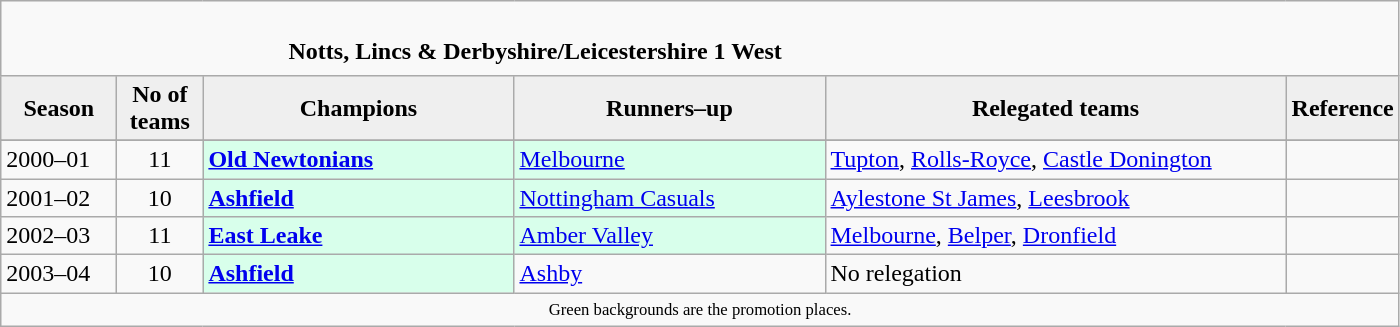<table class="wikitable" style="text-align: left;">
<tr>
<td colspan="11" cellpadding="0" cellspacing="0"><br><table border="0" style="width:100%;" cellpadding="0" cellspacing="0">
<tr>
<td style="width:20%; border:0;"></td>
<td style="border:0;"><strong>Notts, Lincs & Derbyshire/Leicestershire 1 West</strong></td>
<td style="width:20%; border:0;"></td>
</tr>
</table>
</td>
</tr>
<tr>
<th style="background:#efefef; width:70px;">Season</th>
<th style="background:#efefef; width:50px;">No of teams</th>
<th style="background:#efefef; width:200px;">Champions</th>
<th style="background:#efefef; width:200px;">Runners–up</th>
<th style="background:#efefef; width:300px;">Relegated teams</th>
<th style="background:#efefef; width:50px;">Reference</th>
</tr>
<tr align=left>
</tr>
<tr>
<td>2000–01</td>
<td style="text-align: center;">11</td>
<td style="background:#d8ffeb;"><strong><a href='#'>Old Newtonians</a></strong></td>
<td style="background:#d8ffeb;"><a href='#'>Melbourne</a></td>
<td><a href='#'>Tupton</a>, <a href='#'>Rolls-Royce</a>, <a href='#'>Castle Donington</a></td>
<td></td>
</tr>
<tr>
<td>2001–02</td>
<td style="text-align: center;">10</td>
<td style="background:#d8ffeb;"><strong><a href='#'>Ashfield</a></strong></td>
<td style="background:#d8ffeb;"><a href='#'>Nottingham Casuals</a></td>
<td><a href='#'>Aylestone St James</a>, <a href='#'>Leesbrook</a></td>
<td></td>
</tr>
<tr>
<td>2002–03</td>
<td style="text-align: center;">11</td>
<td style="background:#d8ffeb;"><strong><a href='#'>East Leake</a></strong></td>
<td style="background:#d8ffeb;"><a href='#'>Amber Valley</a></td>
<td><a href='#'>Melbourne</a>, <a href='#'>Belper</a>, <a href='#'>Dronfield</a></td>
<td></td>
</tr>
<tr>
<td>2003–04</td>
<td style="text-align: center;">10</td>
<td style="background:#d8ffeb;"><strong><a href='#'>Ashfield</a></strong></td>
<td><a href='#'>Ashby</a></td>
<td>No relegation</td>
<td></td>
</tr>
<tr>
<td colspan="15"  style="border:0; font-size:smaller; text-align:center;"><small><span>Green backgrounds</span> are the promotion places.</small></td>
</tr>
</table>
